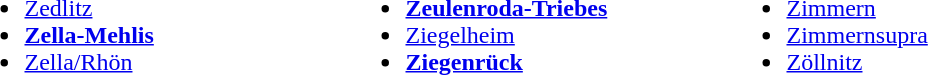<table>
<tr ---->
<td width="250" valign="top"><br><ul><li><a href='#'>Zedlitz</a></li><li><strong><a href='#'>Zella-Mehlis</a></strong></li><li><a href='#'>Zella/Rhön</a></li></ul></td>
<td width="250" valign="top"><br><ul><li><strong><a href='#'>Zeulenroda-Triebes</a></strong></li><li><a href='#'>Ziegelheim</a></li><li><strong><a href='#'>Ziegenrück</a></strong></li></ul></td>
<td width="250" valign="top"><br><ul><li><a href='#'>Zimmern</a></li><li><a href='#'>Zimmernsupra</a></li><li><a href='#'>Zöllnitz</a></li></ul></td>
</tr>
</table>
